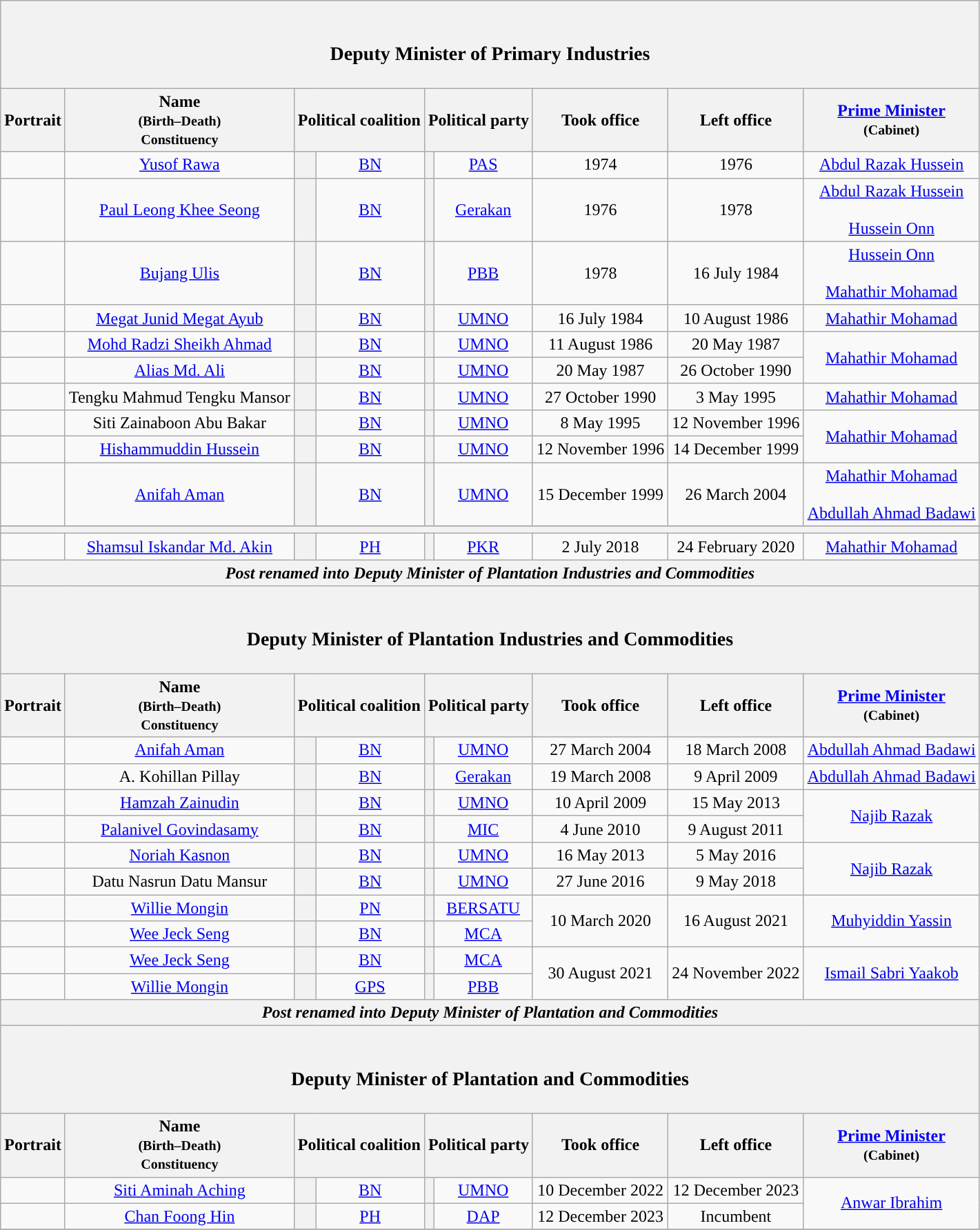<table class="wikitable" style="text-align:center;">
<tr>
<th colspan="9"><br><h3>Deputy Minister of Primary Industries</h3></th>
</tr>
<tr>
<th>Portrait</th>
<th>Name<br><small>(Birth–Death)<br>Constituency</small></th>
<th colspan="2">Political coalition</th>
<th colspan="2">Political party</th>
<th>Took office</th>
<th>Left office</th>
<th><a href='#'>Prime Minister</a><br><small>(Cabinet)</small></th>
</tr>
<tr>
<td></td>
<td><a href='#'>Yusof Rawa</a><br></td>
<th style="background:"></th>
<td><a href='#'>BN</a></td>
<th style="background:"></th>
<td><a href='#'>PAS</a></td>
<td>1974</td>
<td>1976</td>
<td><a href='#'>Abdul Razak Hussein</a><br></td>
</tr>
<tr>
<td></td>
<td><a href='#'>Paul Leong Khee Seong</a><br></td>
<th style="background:"></th>
<td><a href='#'>BN</a></td>
<th style="background:"></th>
<td><a href='#'>Gerakan</a></td>
<td>1976</td>
<td>1978</td>
<td><a href='#'>Abdul Razak Hussein</a><br><br><a href='#'>Hussein Onn</a><br></td>
</tr>
<tr>
<td></td>
<td><a href='#'>Bujang Ulis</a><br></td>
<th style="background:"></th>
<td><a href='#'>BN</a></td>
<th style="background:"></th>
<td><a href='#'>PBB</a></td>
<td>1978</td>
<td>16 July 1984</td>
<td><a href='#'>Hussein Onn</a><br><br><a href='#'>Mahathir Mohamad</a><br></td>
</tr>
<tr>
<td></td>
<td><a href='#'>Megat Junid Megat Ayub</a><br></td>
<th style="background:"></th>
<td><a href='#'>BN</a></td>
<th style="background:"></th>
<td><a href='#'>UMNO</a></td>
<td>16 July 1984</td>
<td>10 August 1986</td>
<td><a href='#'>Mahathir Mohamad</a><br></td>
</tr>
<tr>
<td></td>
<td><a href='#'>Mohd Radzi Sheikh Ahmad</a><br></td>
<th style="background:"></th>
<td><a href='#'>BN</a></td>
<th style="background:"></th>
<td><a href='#'>UMNO</a></td>
<td>11 August 1986</td>
<td>20 May 1987</td>
<td rowspan=2><a href='#'>Mahathir Mohamad</a><br></td>
</tr>
<tr>
<td></td>
<td><a href='#'>Alias Md. Ali</a><br></td>
<th style="background:"></th>
<td><a href='#'>BN</a></td>
<th style="background:"></th>
<td><a href='#'>UMNO</a></td>
<td>20 May 1987</td>
<td>26 October 1990</td>
</tr>
<tr>
<td></td>
<td>Tengku Mahmud Tengku Mansor<br></td>
<th style="background:"></th>
<td><a href='#'>BN</a></td>
<th style="background:"></th>
<td><a href='#'>UMNO</a></td>
<td>27 October 1990</td>
<td>3 May 1995</td>
<td><a href='#'>Mahathir Mohamad</a><br></td>
</tr>
<tr>
<td></td>
<td>Siti Zainaboon Abu Bakar<br></td>
<th style="background:"></th>
<td><a href='#'>BN</a></td>
<th style="background:"></th>
<td><a href='#'>UMNO</a></td>
<td>8 May 1995</td>
<td>12 November 1996</td>
<td rowspan=2><a href='#'>Mahathir Mohamad</a><br></td>
</tr>
<tr>
<td></td>
<td><a href='#'>Hishammuddin Hussein</a><br></td>
<th style="background:"></th>
<td><a href='#'>BN</a></td>
<th style="background:"></th>
<td><a href='#'>UMNO</a></td>
<td>12 November 1996</td>
<td>14 December 1999</td>
</tr>
<tr>
<td></td>
<td><a href='#'>Anifah Aman</a><br></td>
<th style="background:"></th>
<td><a href='#'>BN</a></td>
<th style="background:"></th>
<td><a href='#'>UMNO</a></td>
<td>15 December 1999</td>
<td>26 March 2004</td>
<td><a href='#'>Mahathir Mohamad</a><br><br><a href='#'>Abdullah Ahmad Badawi</a><br></td>
</tr>
<tr>
</tr>
<tr>
<th colspan="9" bgcolor="cccccc"></th>
</tr>
<tr>
<td></td>
<td><a href='#'>Shamsul Iskandar Md. Akin</a><br></td>
<th style="background:"></th>
<td><a href='#'>PH</a></td>
<th style="background:"></th>
<td><a href='#'>PKR</a></td>
<td>2 July 2018</td>
<td>24 February 2020</td>
<td><a href='#'>Mahathir Mohamad</a><br></td>
</tr>
<tr>
<th colspan="9"><em>Post renamed into Deputy Minister of Plantation Industries and Commodities</em></th>
</tr>
<tr>
<th colspan="9"><br><h3>Deputy Minister of Plantation Industries and Commodities</h3></th>
</tr>
<tr>
<th>Portrait</th>
<th>Name<br><small>(Birth–Death)<br>Constituency</small></th>
<th colspan="2">Political coalition</th>
<th colspan="2">Political party</th>
<th>Took office</th>
<th>Left office</th>
<th><a href='#'>Prime Minister</a><br><small>(Cabinet)</small></th>
</tr>
<tr>
<td></td>
<td><a href='#'>Anifah Aman</a><br></td>
<th style="background:"></th>
<td><a href='#'>BN</a></td>
<th style="background:"></th>
<td><a href='#'>UMNO</a></td>
<td>27 March 2004</td>
<td>18 March 2008</td>
<td><a href='#'>Abdullah Ahmad Badawi</a><br></td>
</tr>
<tr>
<td></td>
<td>A. Kohillan Pillay<br></td>
<th style="background:"></th>
<td><a href='#'>BN</a></td>
<th style="background:"></th>
<td><a href='#'>Gerakan</a></td>
<td>19 March 2008</td>
<td>9 April 2009</td>
<td><a href='#'>Abdullah Ahmad Badawi</a><br></td>
</tr>
<tr>
<td></td>
<td><a href='#'>Hamzah Zainudin</a><br></td>
<th style="background:"></th>
<td><a href='#'>BN</a></td>
<th style="background:"></th>
<td><a href='#'>UMNO</a></td>
<td>10 April 2009</td>
<td>15 May 2013</td>
<td rowspan=2><a href='#'>Najib Razak</a><br></td>
</tr>
<tr>
<td></td>
<td><a href='#'>Palanivel Govindasamy</a><br></td>
<th style="background:"></th>
<td><a href='#'>BN</a></td>
<th style="background:"></th>
<td><a href='#'>MIC</a></td>
<td>4 June 2010</td>
<td>9 August 2011</td>
</tr>
<tr>
<td></td>
<td><a href='#'>Noriah Kasnon</a><br></td>
<th style="background:"></th>
<td><a href='#'>BN</a></td>
<th style="background:"></th>
<td><a href='#'>UMNO</a></td>
<td>16 May 2013</td>
<td>5 May 2016</td>
<td rowspan=2><a href='#'>Najib Razak</a><br></td>
</tr>
<tr>
<td></td>
<td>Datu Nasrun Datu Mansur<br></td>
<th style="background:"></th>
<td><a href='#'>BN</a></td>
<th style="background:"></th>
<td><a href='#'>UMNO</a></td>
<td>27 June 2016</td>
<td>9 May 2018</td>
</tr>
<tr>
<td></td>
<td><a href='#'>Willie Mongin</a><br></td>
<th style="background:"></th>
<td><a href='#'>PN</a></td>
<th style="background:"></th>
<td><a href='#'>BERSATU</a></td>
<td rowspan=2>10 March 2020</td>
<td rowspan=2>16 August 2021</td>
<td rowspan=2><a href='#'>Muhyiddin Yassin</a><br></td>
</tr>
<tr>
<td></td>
<td><a href='#'>Wee Jeck Seng</a><br></td>
<th style="background:"></th>
<td><a href='#'>BN</a></td>
<th style="background:"></th>
<td><a href='#'>MCA</a></td>
</tr>
<tr>
<td></td>
<td><a href='#'>Wee Jeck Seng</a><br></td>
<th style="background:"></th>
<td><a href='#'>BN</a></td>
<th style="background:"></th>
<td><a href='#'>MCA</a></td>
<td rowspan=2>30 August 2021</td>
<td rowspan=2>24 November 2022</td>
<td rowspan=2><a href='#'>Ismail Sabri Yaakob</a><br></td>
</tr>
<tr>
<td></td>
<td><a href='#'>Willie Mongin</a><br></td>
<th style="background:"></th>
<td><a href='#'>GPS</a></td>
<th style="background:"></th>
<td><a href='#'>PBB</a></td>
</tr>
<tr>
<th colspan="9"><em>Post renamed into Deputy Minister of Plantation and Commodities</em></th>
</tr>
<tr>
<th colspan="9"><br><h3>Deputy Minister of Plantation and Commodities</h3></th>
</tr>
<tr>
<th>Portrait</th>
<th>Name<br><small>(Birth–Death)<br>Constituency</small></th>
<th colspan="2">Political coalition</th>
<th colspan="2">Political party</th>
<th>Took office</th>
<th>Left office</th>
<th><a href='#'>Prime Minister</a><br><small>(Cabinet)</small></th>
</tr>
<tr>
<td></td>
<td><a href='#'>Siti Aminah Aching</a><br></td>
<th style="background:"></th>
<td><a href='#'>BN</a></td>
<th style="background:"></th>
<td><a href='#'>UMNO</a></td>
<td>10 December 2022</td>
<td>12 December 2023</td>
<td rowspan=2><a href='#'>Anwar Ibrahim</a><br></td>
</tr>
<tr>
<td></td>
<td><a href='#'>Chan Foong Hin</a><br></td>
<th style="background:"></th>
<td><a href='#'>PH</a></td>
<th style="background:"></th>
<td><a href='#'>DAP</a></td>
<td>12 December 2023</td>
<td>Incumbent</td>
</tr>
<tr>
</tr>
</table>
